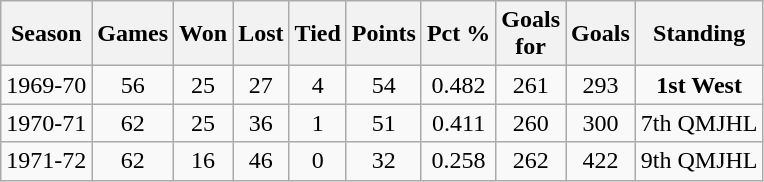<table class="wikitable" style="text-align:center">
<tr>
<th>Season</th>
<th>Games</th>
<th>Won</th>
<th>Lost</th>
<th>Tied</th>
<th>Points</th>
<th>Pct %</th>
<th>Goals<br>for</th>
<th>Goals<br></th>
<th>Standing</th>
</tr>
<tr>
<td>1969-70</td>
<td>56</td>
<td>25</td>
<td>27</td>
<td>4</td>
<td>54</td>
<td>0.482</td>
<td>261</td>
<td>293</td>
<td><strong>1st West</strong></td>
</tr>
<tr>
<td>1970-71</td>
<td>62</td>
<td>25</td>
<td>36</td>
<td>1</td>
<td>51</td>
<td>0.411</td>
<td>260</td>
<td>300</td>
<td>7th QMJHL</td>
</tr>
<tr>
<td>1971-72</td>
<td>62</td>
<td>16</td>
<td>46</td>
<td>0</td>
<td>32</td>
<td>0.258</td>
<td>262</td>
<td>422</td>
<td>9th QMJHL</td>
</tr>
</table>
